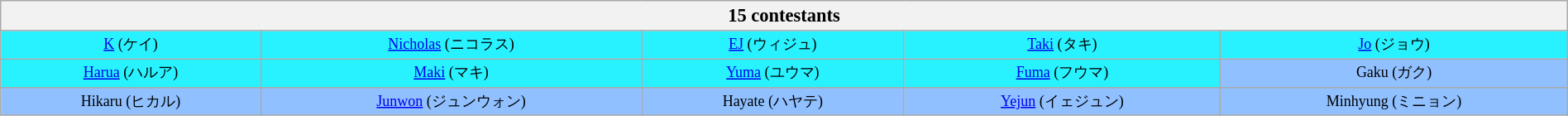<table class="wikitable" style="text-align:center; width:100%; font-size: 75%;">
<tr>
<th colspan="5" scope="col" style="width:100%; font-size: 125%;">15 contestants</th>
</tr>
<tr>
<td style="background:#28F2FF;"><a href='#'>K</a> (ケイ)</td>
<td style="background:#28F2FF;"><a href='#'>Nicholas</a> (ニコラス)</td>
<td style="background:#28F2FF;"><a href='#'>EJ</a> (ウィジュ)</td>
<td style="background:#28F2FF;"><a href='#'>Taki</a> (タキ)</td>
<td style="background:#28F2FF;"><a href='#'>Jo</a> (ジョウ)</td>
</tr>
<tr>
<td style="background:#28F2FF;"><a href='#'>Harua</a> (ハルア)</td>
<td style="background:#28F2FF;"><a href='#'>Maki</a> (マキ)</td>
<td style="background:#28F2FF;"><a href='#'>Yuma</a> (ユウマ)</td>
<td style="background:#28F2FF;"><a href='#'>Fuma</a> (フウマ)</td>
<td style="background:#90C0FF;">Gaku (ガク)</td>
</tr>
<tr>
<td style="background:#90C0FF;">Hikaru (ヒカル)</td>
<td style="background:#90C0FF;"><a href='#'>Junwon</a> (ジュンウォン)</td>
<td style="background:#90C0FF;">Hayate (ハヤテ)</td>
<td style="background:#90C0FF;"><a href='#'>Yejun</a> (イェジュン)</td>
<td style="background:#90C0FF;">Minhyung (ミニョン)</td>
</tr>
</table>
